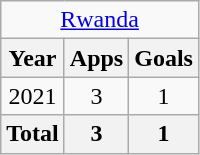<table class="wikitable" style="text-align:center">
<tr>
<td colspan="3"><a href='#'>Rwanda</a></td>
</tr>
<tr>
<th>Year</th>
<th>Apps</th>
<th>Goals</th>
</tr>
<tr>
<td>2021</td>
<td>3</td>
<td>1</td>
</tr>
<tr>
<th>Total</th>
<th>3</th>
<th>1</th>
</tr>
</table>
